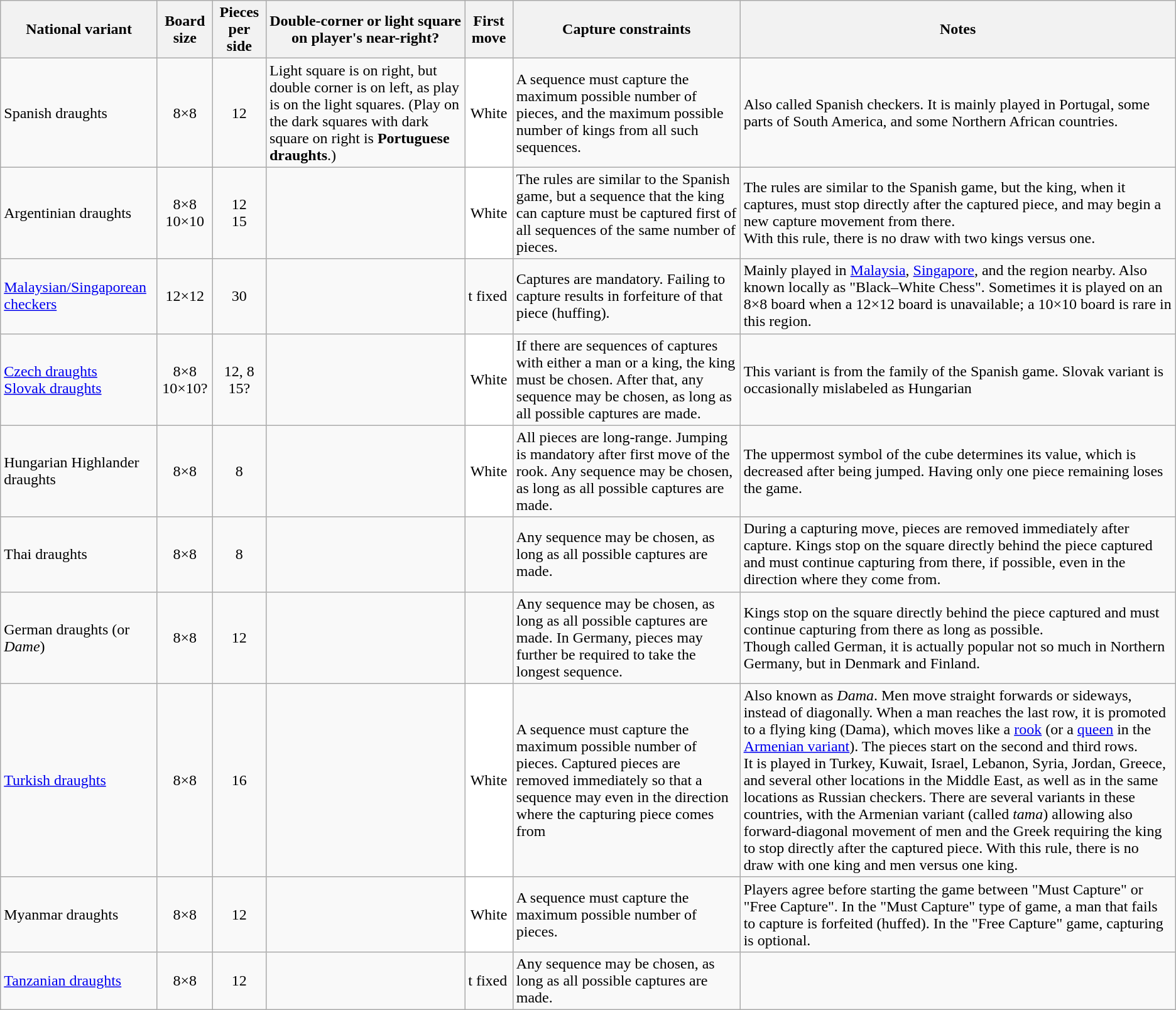<table class="wikitable">
<tr>
<th>National variant</th>
<th>Board size</th>
<th>Pieces per side</th>
<th>Double-corner or light square on player's near-right?</th>
<th>First move</th>
<th>Capture constraints</th>
<th>Notes</th>
</tr>
<tr>
<td>Spanish draughts</td>
<td style="text-align:center;">8×8</td>
<td style="text-align:center;">12</td>
<td>Light square is on right, but double corner is on left, as play is on the light squares. (Play on the dark squares with dark square on right is <strong>Portuguese draughts</strong>.)</td>
<td style="background-color:#ffffff;text-align:center;">White</td>
<td>A sequence must capture the maximum possible number of pieces, and the maximum possible number of kings from all such sequences.</td>
<td>Also called Spanish checkers. It is mainly played in Portugal, some parts of South America, and some Northern African countries.</td>
</tr>
<tr>
<td>Argentinian draughts</td>
<td style="text-align:center;">8×8<br>10×10</td>
<td style="text-align:center;">12<br>15</td>
<td></td>
<td style="background-color:#ffffff;text-align:center;">White</td>
<td>The rules are similar to the Spanish game, but a sequence that the king can capture must be captured first of all sequences of the same number of pieces.</td>
<td>The rules are similar to the Spanish game, but the king, when it captures, must stop directly after the captured piece, and may begin a new capture movement from there.<br>With this rule, there is no draw with two kings versus one.</td>
</tr>
<tr>
<td><a href='#'>Malaysian/Singaporean checkers</a></td>
<td style="text-align:center;">12×12</td>
<td style="text-align:center;">30</td>
<td></td>
<td>t fixed</td>
<td>Captures are mandatory. Failing to capture results in forfeiture of that piece (huffing).</td>
<td>Mainly played in <a href='#'>Malaysia</a>, <a href='#'>Singapore</a>, and the region nearby. Also known locally as "Black–White Chess". Sometimes it is played on an 8×8 board when a 12×12 board is unavailable; a 10×10 board is rare in this region.</td>
</tr>
<tr>
<td><a href='#'>Czech draughts</a><br><a href='#'>Slovak draughts</a></td>
<td style="text-align:center;">8×8<br>10×10?</td>
<td style="text-align:center;">12, 8<br>15?</td>
<td></td>
<td style="background-color:#ffffff;text-align:center;">White</td>
<td>If there are sequences of captures with either a man or a king, the king must be chosen. After that, any sequence may be chosen, as long as all possible captures are made.</td>
<td>This variant is from the family of the Spanish game. Slovak variant is occasionally mislabeled as Hungarian</td>
</tr>
<tr>
<td>Hungarian Highlander draughts</td>
<td style="text-align:center;">8×8</td>
<td style="text-align:center;">8</td>
<td></td>
<td style="background-color:#ffffff;text-align:center;">White</td>
<td>All pieces are long-range. Jumping is mandatory after first move of the rook. Any sequence may be chosen, as long as all possible captures are made.</td>
<td>The uppermost symbol of the cube determines its value, which is decreased after being jumped. Having only one piece remaining loses the game.</td>
</tr>
<tr>
<td>Thai draughts</td>
<td style="text-align:center;">8×8</td>
<td style="text-align:center;">8</td>
<td></td>
<td></td>
<td>Any sequence may be chosen, as long as all possible captures are made.</td>
<td>During a capturing move, pieces are removed immediately after capture. Kings stop on the square directly behind the piece captured and must continue capturing from there, if possible, even in the direction where they come from.</td>
</tr>
<tr>
<td>German draughts (or <em>Dame</em>)</td>
<td style="text-align:center;">8×8</td>
<td style="text-align:center;">12</td>
<td></td>
<td></td>
<td>Any sequence may be chosen, as long as all possible captures are made. In Germany, pieces may further be required to take the longest sequence.</td>
<td>Kings stop on the square directly behind the piece captured and must continue capturing from there as long as possible.<br>Though called German, it is actually   popular not so much in Northern Germany, but in Denmark and Finland.</td>
</tr>
<tr>
<td><a href='#'>Turkish draughts</a></td>
<td style="text-align:center;">8×8</td>
<td style="text-align:center;">16</td>
<td></td>
<td style="background-color:#ffffff;text-align:center;">White</td>
<td>A sequence must capture the maximum possible number of pieces. Captured pieces are removed immediately so that a sequence may even in the direction where the capturing piece comes from</td>
<td>Also known as <em>Dama</em>. Men move straight forwards or sideways, instead of diagonally. When a man reaches the last row, it is promoted to a flying king (Dama), which moves like a <a href='#'>rook</a> (or a <a href='#'>queen</a> in the <a href='#'>Armenian variant</a>). The pieces start on the second and third rows.<br>It is played in Turkey, Kuwait, Israel, Lebanon, Syria, Jordan, Greece, and several other locations in the Middle East, as well as in the same locations as Russian checkers. There are several variants in these countries, with the Armenian variant (called <em>tama</em>) allowing also forward-diagonal movement of men and the Greek requiring the king to stop directly after the captured piece. With this rule, there is no draw with one king and men versus one king.</td>
</tr>
<tr>
<td>Myanmar draughts</td>
<td style="text-align:center;">8×8</td>
<td style="text-align:center;">12</td>
<td></td>
<td style="background-color:#ffffff;text-align:center;">White</td>
<td>A sequence must capture the maximum possible number of pieces.</td>
<td>Players agree before starting the game between "Must Capture" or "Free Capture". In the "Must Capture" type of game, a man that fails to capture is forfeited (huffed). In the "Free Capture" game, capturing is optional.</td>
</tr>
<tr>
<td><a href='#'>Tanzanian draughts</a></td>
<td style="text-align:center;">8×8</td>
<td style="text-align:center;">12</td>
<td></td>
<td>t fixed</td>
<td>Any sequence may be chosen, as long as all possible captures are made.</td>
<td></td>
</tr>
</table>
